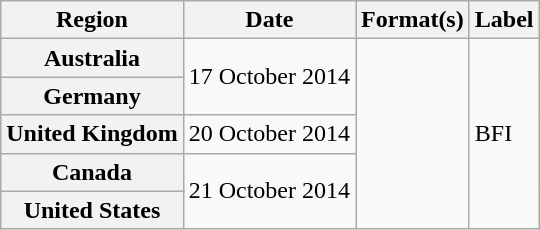<table class="wikitable plainrowheaders">
<tr>
<th scope="col">Region</th>
<th scope="col">Date</th>
<th scope="col">Format(s)</th>
<th scope="col">Label</th>
</tr>
<tr>
<th scope="row">Australia</th>
<td rowspan="2">17 October 2014</td>
<td rowspan="5"></td>
<td rowspan="5">BFI</td>
</tr>
<tr>
<th scope="row">Germany</th>
</tr>
<tr>
<th scope="row">United Kingdom</th>
<td>20 October 2014</td>
</tr>
<tr>
<th scope="row">Canada</th>
<td rowspan="2">21 October 2014</td>
</tr>
<tr>
<th scope="row">United States</th>
</tr>
</table>
